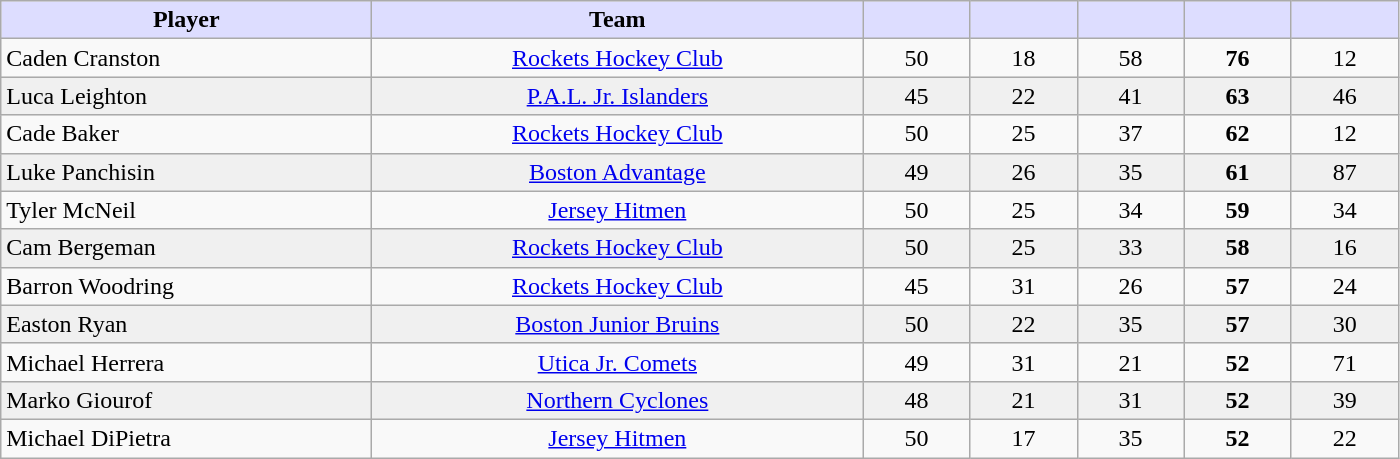<table class="wikitable sortable" style="text-align: center">
<tr>
<th style="background:#ddf; width: 15em;">Player</th>
<th style="background:#ddf; width: 20em;">Team</th>
<th style="background:#ddf; width: 4em;"></th>
<th style="background:#ddf; width: 4em;"></th>
<th style="background:#ddf; width: 4em;"></th>
<th style="background:#ddf; width: 4em;"></th>
<th style="background:#ddf; width: 4em;"></th>
</tr>
<tr>
<td align=left>Caden Cranston</td>
<td><a href='#'>Rockets Hockey Club</a></td>
<td>50</td>
<td>18</td>
<td>58</td>
<td><strong>76</strong></td>
<td>12</td>
</tr>
<tr bgcolor=f0f0f0>
<td align=left>Luca Leighton</td>
<td><a href='#'>P.A.L. Jr. Islanders</a></td>
<td>45</td>
<td>22</td>
<td>41</td>
<td><strong>63</strong></td>
<td>46</td>
</tr>
<tr>
<td align=left>Cade Baker</td>
<td><a href='#'>Rockets Hockey Club</a></td>
<td>50</td>
<td>25</td>
<td>37</td>
<td><strong>62</strong></td>
<td>12</td>
</tr>
<tr bgcolor=f0f0f0>
<td align=left>Luke Panchisin</td>
<td><a href='#'>Boston Advantage</a></td>
<td>49</td>
<td>26</td>
<td>35</td>
<td><strong>61</strong></td>
<td>87</td>
</tr>
<tr>
<td align=left>Tyler McNeil</td>
<td><a href='#'>Jersey Hitmen</a></td>
<td>50</td>
<td>25</td>
<td>34</td>
<td><strong>59</strong></td>
<td>34</td>
</tr>
<tr bgcolor=f0f0f0>
<td align=left>Cam Bergeman</td>
<td><a href='#'>Rockets Hockey Club</a></td>
<td>50</td>
<td>25</td>
<td>33</td>
<td><strong>58</strong></td>
<td>16</td>
</tr>
<tr>
<td align=left>Barron Woodring</td>
<td><a href='#'>Rockets Hockey Club</a></td>
<td>45</td>
<td>31</td>
<td>26</td>
<td><strong>57</strong></td>
<td>24</td>
</tr>
<tr bgcolor=f0f0f0>
<td align=left>Easton Ryan</td>
<td><a href='#'>Boston Junior Bruins</a></td>
<td>50</td>
<td>22</td>
<td>35</td>
<td><strong>57</strong></td>
<td>30</td>
</tr>
<tr>
<td align=left>Michael Herrera</td>
<td><a href='#'>Utica Jr. Comets</a></td>
<td>49</td>
<td>31</td>
<td>21</td>
<td><strong>52</strong></td>
<td>71</td>
</tr>
<tr bgcolor=f0f0f0>
<td align=left>Marko Giourof</td>
<td><a href='#'>Northern Cyclones</a></td>
<td>48</td>
<td>21</td>
<td>31</td>
<td><strong>52</strong></td>
<td>39</td>
</tr>
<tr>
<td align=left>Michael DiPietra</td>
<td><a href='#'>Jersey Hitmen</a></td>
<td>50</td>
<td>17</td>
<td>35</td>
<td><strong>52</strong></td>
<td>22</td>
</tr>
</table>
